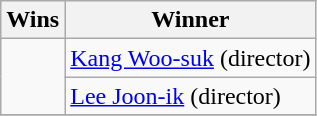<table class="wikitable">
<tr>
<th>Wins</th>
<th>Winner</th>
</tr>
<tr>
<td rowspan="2"></td>
<td><a href='#'>Kang Woo-suk</a> (director)</td>
</tr>
<tr>
<td><a href='#'>Lee Joon-ik</a> (director)</td>
</tr>
<tr>
</tr>
</table>
